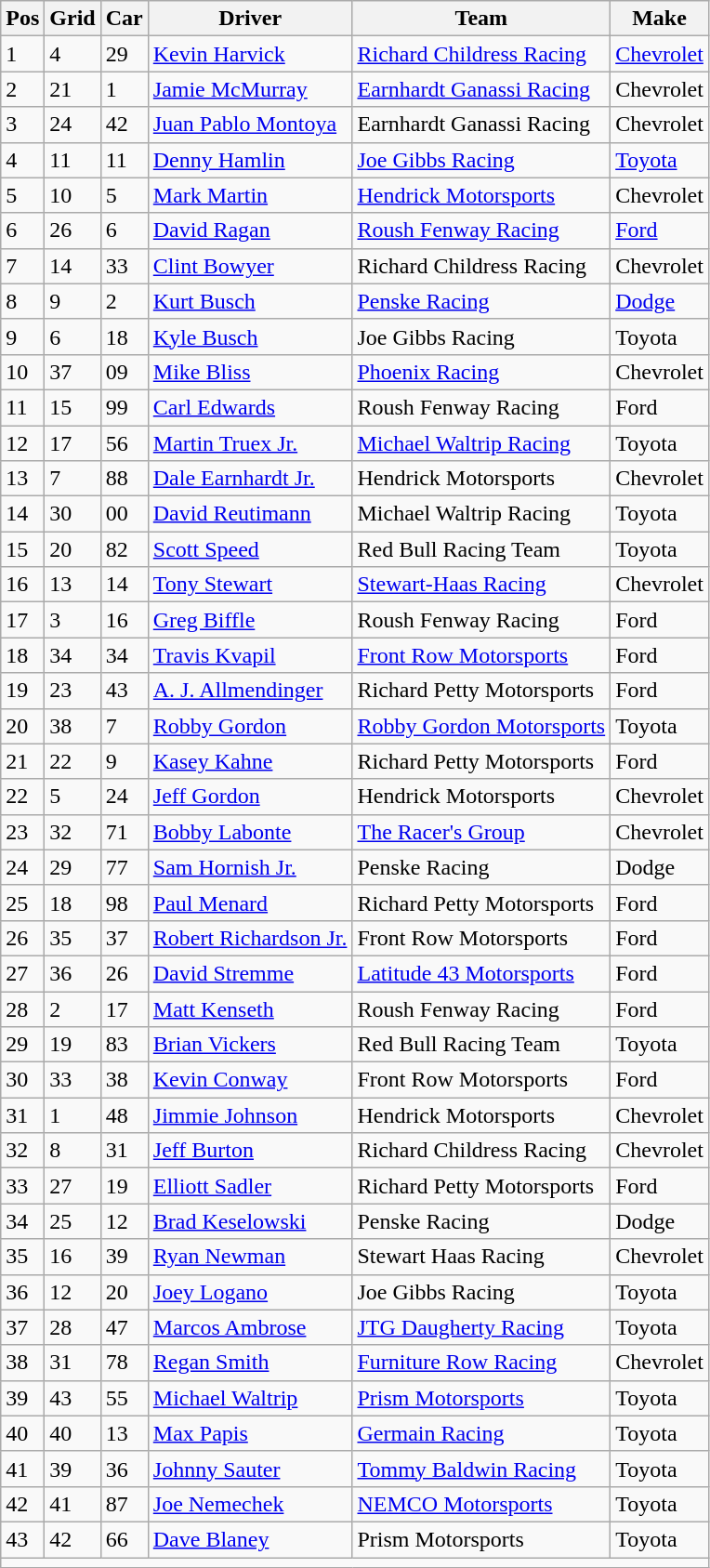<table class="sortable wikitable" border="1">
<tr>
<th>Pos</th>
<th>Grid</th>
<th>Car</th>
<th>Driver</th>
<th>Team</th>
<th>Make</th>
</tr>
<tr>
<td>1</td>
<td>4</td>
<td>29</td>
<td><a href='#'>Kevin Harvick</a></td>
<td><a href='#'>Richard Childress Racing</a></td>
<td><a href='#'>Chevrolet</a></td>
</tr>
<tr>
<td>2</td>
<td>21</td>
<td>1</td>
<td><a href='#'>Jamie McMurray</a></td>
<td><a href='#'>Earnhardt Ganassi Racing</a></td>
<td>Chevrolet</td>
</tr>
<tr>
<td>3</td>
<td>24</td>
<td>42</td>
<td><a href='#'>Juan Pablo Montoya</a></td>
<td>Earnhardt Ganassi Racing</td>
<td>Chevrolet</td>
</tr>
<tr>
<td>4</td>
<td>11</td>
<td>11</td>
<td><a href='#'>Denny Hamlin</a></td>
<td><a href='#'>Joe Gibbs Racing</a></td>
<td><a href='#'>Toyota</a></td>
</tr>
<tr>
<td>5</td>
<td>10</td>
<td>5</td>
<td><a href='#'>Mark Martin</a></td>
<td><a href='#'>Hendrick Motorsports</a></td>
<td>Chevrolet</td>
</tr>
<tr>
<td>6</td>
<td>26</td>
<td>6</td>
<td><a href='#'>David Ragan</a></td>
<td><a href='#'>Roush Fenway Racing</a></td>
<td><a href='#'>Ford</a></td>
</tr>
<tr>
<td>7</td>
<td>14</td>
<td>33</td>
<td><a href='#'>Clint Bowyer</a></td>
<td>Richard Childress Racing</td>
<td>Chevrolet</td>
</tr>
<tr>
<td>8</td>
<td>9</td>
<td>2</td>
<td><a href='#'>Kurt Busch</a></td>
<td><a href='#'>Penske Racing</a></td>
<td><a href='#'>Dodge</a></td>
</tr>
<tr>
<td>9</td>
<td>6</td>
<td>18</td>
<td><a href='#'>Kyle Busch</a></td>
<td>Joe Gibbs Racing</td>
<td>Toyota</td>
</tr>
<tr>
<td>10</td>
<td>37</td>
<td>09</td>
<td><a href='#'>Mike Bliss</a></td>
<td><a href='#'>Phoenix Racing</a></td>
<td>Chevrolet</td>
</tr>
<tr>
<td>11</td>
<td>15</td>
<td>99</td>
<td><a href='#'>Carl Edwards</a></td>
<td>Roush Fenway Racing</td>
<td>Ford</td>
</tr>
<tr>
<td>12</td>
<td>17</td>
<td>56</td>
<td><a href='#'>Martin Truex Jr.</a></td>
<td><a href='#'>Michael Waltrip Racing</a></td>
<td>Toyota</td>
</tr>
<tr>
<td>13</td>
<td>7</td>
<td>88</td>
<td><a href='#'>Dale Earnhardt Jr.</a></td>
<td>Hendrick Motorsports</td>
<td>Chevrolet</td>
</tr>
<tr>
<td>14</td>
<td>30</td>
<td>00</td>
<td><a href='#'>David Reutimann</a></td>
<td>Michael Waltrip Racing</td>
<td>Toyota</td>
</tr>
<tr>
<td>15</td>
<td>20</td>
<td>82</td>
<td><a href='#'>Scott Speed</a></td>
<td>Red Bull Racing Team</td>
<td>Toyota</td>
</tr>
<tr>
<td>16</td>
<td>13</td>
<td>14</td>
<td><a href='#'>Tony Stewart</a></td>
<td><a href='#'>Stewart-Haas Racing</a></td>
<td>Chevrolet</td>
</tr>
<tr>
<td>17</td>
<td>3</td>
<td>16</td>
<td><a href='#'>Greg Biffle</a></td>
<td>Roush Fenway Racing</td>
<td>Ford</td>
</tr>
<tr>
<td>18</td>
<td>34</td>
<td>34</td>
<td><a href='#'>Travis Kvapil</a></td>
<td><a href='#'>Front Row Motorsports</a></td>
<td>Ford</td>
</tr>
<tr>
<td>19</td>
<td>23</td>
<td>43</td>
<td><a href='#'>A. J. Allmendinger</a></td>
<td>Richard Petty Motorsports</td>
<td>Ford</td>
</tr>
<tr>
<td>20</td>
<td>38</td>
<td>7</td>
<td><a href='#'>Robby Gordon</a></td>
<td><a href='#'>Robby Gordon Motorsports</a></td>
<td>Toyota</td>
</tr>
<tr>
<td>21</td>
<td>22</td>
<td>9</td>
<td><a href='#'>Kasey Kahne</a></td>
<td>Richard Petty Motorsports</td>
<td>Ford</td>
</tr>
<tr>
<td>22</td>
<td>5</td>
<td>24</td>
<td><a href='#'>Jeff Gordon</a></td>
<td>Hendrick Motorsports</td>
<td>Chevrolet</td>
</tr>
<tr>
<td>23</td>
<td>32</td>
<td>71</td>
<td><a href='#'>Bobby Labonte</a></td>
<td><a href='#'>The Racer's Group</a></td>
<td>Chevrolet</td>
</tr>
<tr>
<td>24</td>
<td>29</td>
<td>77</td>
<td><a href='#'>Sam Hornish Jr.</a></td>
<td>Penske Racing</td>
<td>Dodge</td>
</tr>
<tr>
<td>25</td>
<td>18</td>
<td>98</td>
<td><a href='#'>Paul Menard</a></td>
<td>Richard Petty Motorsports</td>
<td>Ford</td>
</tr>
<tr>
<td>26</td>
<td>35</td>
<td>37</td>
<td><a href='#'>Robert Richardson Jr.</a></td>
<td>Front Row Motorsports</td>
<td>Ford</td>
</tr>
<tr>
<td>27</td>
<td>36</td>
<td>26</td>
<td><a href='#'>David Stremme</a></td>
<td><a href='#'>Latitude 43 Motorsports</a></td>
<td>Ford</td>
</tr>
<tr>
<td>28</td>
<td>2</td>
<td>17</td>
<td><a href='#'>Matt Kenseth</a></td>
<td>Roush Fenway Racing</td>
<td>Ford</td>
</tr>
<tr>
<td>29</td>
<td>19</td>
<td>83</td>
<td><a href='#'>Brian Vickers</a></td>
<td>Red Bull Racing Team</td>
<td>Toyota</td>
</tr>
<tr>
<td>30</td>
<td>33</td>
<td>38</td>
<td><a href='#'>Kevin Conway</a></td>
<td>Front Row Motorsports</td>
<td>Ford</td>
</tr>
<tr>
<td>31</td>
<td>1</td>
<td>48</td>
<td><a href='#'>Jimmie Johnson</a></td>
<td>Hendrick Motorsports</td>
<td>Chevrolet</td>
</tr>
<tr>
<td>32</td>
<td>8</td>
<td>31</td>
<td><a href='#'>Jeff Burton</a></td>
<td>Richard Childress Racing</td>
<td>Chevrolet</td>
</tr>
<tr>
<td>33</td>
<td>27</td>
<td>19</td>
<td><a href='#'>Elliott Sadler</a></td>
<td>Richard Petty Motorsports</td>
<td>Ford</td>
</tr>
<tr>
<td>34</td>
<td>25</td>
<td>12</td>
<td><a href='#'>Brad Keselowski</a></td>
<td>Penske Racing</td>
<td>Dodge</td>
</tr>
<tr>
<td>35</td>
<td>16</td>
<td>39</td>
<td><a href='#'>Ryan Newman</a></td>
<td>Stewart Haas Racing</td>
<td>Chevrolet</td>
</tr>
<tr>
<td>36</td>
<td>12</td>
<td>20</td>
<td><a href='#'>Joey Logano</a></td>
<td>Joe Gibbs Racing</td>
<td>Toyota</td>
</tr>
<tr>
<td>37</td>
<td>28</td>
<td>47</td>
<td><a href='#'>Marcos Ambrose</a></td>
<td><a href='#'>JTG Daugherty Racing</a></td>
<td>Toyota</td>
</tr>
<tr>
<td>38</td>
<td>31</td>
<td>78</td>
<td><a href='#'>Regan Smith</a></td>
<td><a href='#'>Furniture Row Racing</a></td>
<td>Chevrolet</td>
</tr>
<tr>
<td>39</td>
<td>43</td>
<td>55</td>
<td><a href='#'>Michael Waltrip</a></td>
<td><a href='#'>Prism Motorsports</a></td>
<td>Toyota</td>
</tr>
<tr>
<td>40</td>
<td>40</td>
<td>13</td>
<td><a href='#'>Max Papis</a></td>
<td><a href='#'>Germain Racing</a></td>
<td>Toyota</td>
</tr>
<tr>
<td>41</td>
<td>39</td>
<td>36</td>
<td><a href='#'>Johnny Sauter</a></td>
<td><a href='#'>Tommy Baldwin Racing</a></td>
<td>Toyota</td>
</tr>
<tr>
<td>42</td>
<td>41</td>
<td>87</td>
<td><a href='#'>Joe Nemechek</a></td>
<td><a href='#'>NEMCO Motorsports</a></td>
<td>Toyota</td>
</tr>
<tr>
<td>43</td>
<td>42</td>
<td>66</td>
<td><a href='#'>Dave Blaney</a></td>
<td>Prism Motorsports</td>
<td>Toyota</td>
</tr>
<tr class="sortbottom">
<td colspan="10"></td>
</tr>
</table>
